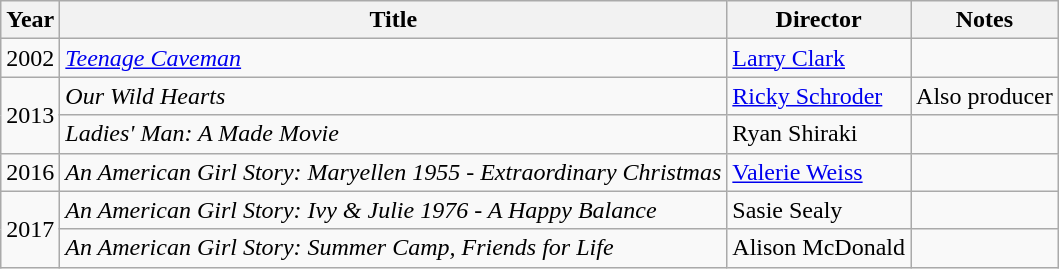<table class="wikitable">
<tr>
<th>Year</th>
<th>Title</th>
<th>Director</th>
<th>Notes</th>
</tr>
<tr>
<td>2002</td>
<td><em><a href='#'>Teenage Caveman</a></em></td>
<td><a href='#'>Larry Clark</a></td>
<td></td>
</tr>
<tr>
<td rowspan=2>2013</td>
<td><em>Our Wild Hearts</em></td>
<td><a href='#'>Ricky Schroder</a></td>
<td>Also producer</td>
</tr>
<tr>
<td><em>Ladies' Man: A Made Movie</em></td>
<td>Ryan Shiraki</td>
<td></td>
</tr>
<tr>
<td>2016</td>
<td><em>An American Girl Story: Maryellen 1955 - Extraordinary Christmas</em></td>
<td><a href='#'>Valerie Weiss</a></td>
<td></td>
</tr>
<tr>
<td rowspan=2>2017</td>
<td><em>An American Girl Story: Ivy & Julie 1976 - A Happy Balance</em></td>
<td>Sasie Sealy</td>
<td></td>
</tr>
<tr>
<td><em>An American Girl Story: Summer Camp, Friends for Life</em></td>
<td>Alison McDonald</td>
<td></td>
</tr>
</table>
